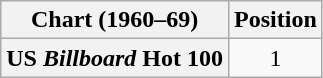<table class="wikitable plainrowheaders" style="text-align:center">
<tr>
<th>Chart (1960–69)</th>
<th>Position</th>
</tr>
<tr>
<th scope="row">US <em>Billboard</em> Hot 100</th>
<td>1</td>
</tr>
</table>
